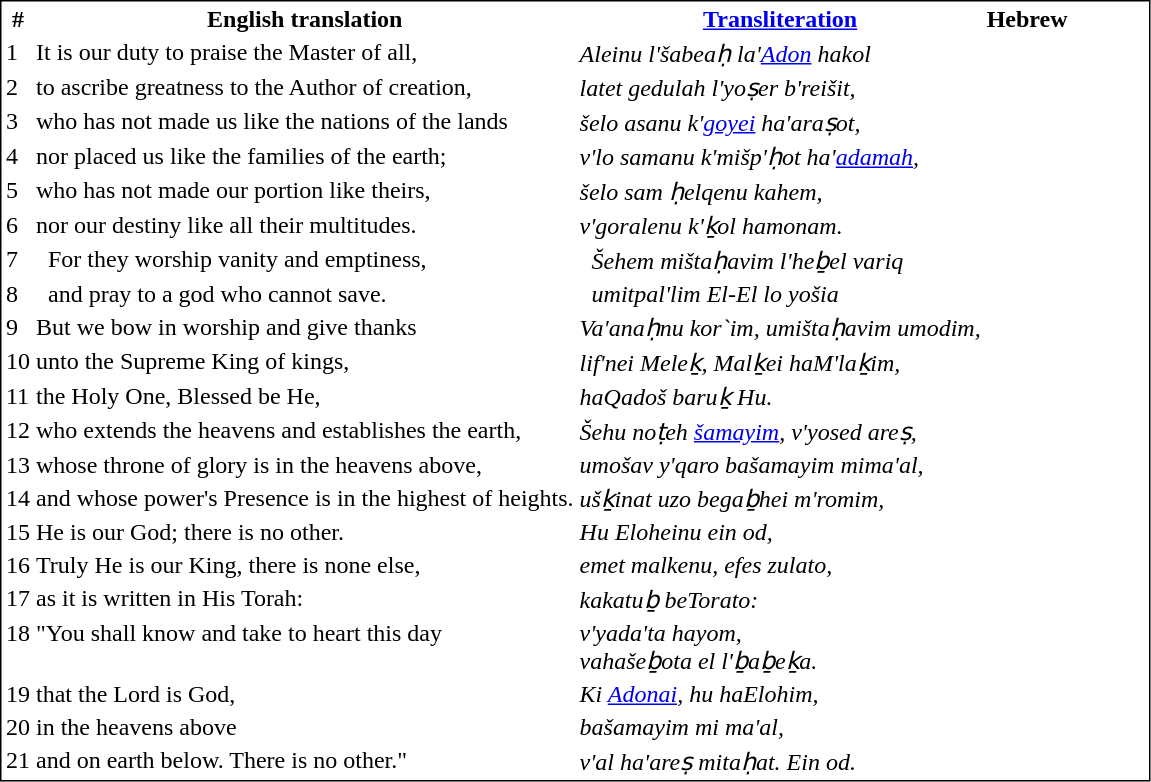<table style="border: 1px solid;">
<tr>
<th>#</th>
<th>English translation</th>
<th><a href='#'>Transliteration</a></th>
<th>Hebrew</th>
</tr>
<tr>
<td style="vertical-align:top;" id="textline1">1</td>
<td valign=top>It is our duty to praise the Master of all,</td>
<td valign=top><em>Aleinu l'šabeaḥ la'<a href='#'>Adon</a> hakol</em></td>
<td valign=top dir=rtl></td>
</tr>
<tr>
<td style="vertical-align:top;" id="textline2">2</td>
<td valign=top>to ascribe greatness to the Author of creation,</td>
<td valign=top><em>latet gedulah l'yoṣer b'reišit,</em></td>
<td valign=top dir=rtl></td>
</tr>
<tr>
<td style="vertical-align:top;" id="textline3">3</td>
<td valign=top>who has not made us like the nations of the lands</td>
<td valign=top><em>šelo asanu k'<a href='#'>goyei</a> ha'araṣot,</em></td>
<td valign=top dir=rtl></td>
</tr>
<tr>
<td style="vertical-align:top;" id="textline4">4</td>
<td valign=top>nor placed us like the families of the earth;</td>
<td valign=top><em>v'lo samanu k'mišp'ḥot ha'<a href='#'>adamah</a>,</em></td>
<td valign=top dir=rtl></td>
</tr>
<tr>
<td style="vertical-align:top;" id="textline5">5</td>
<td valign=top>who has not made our portion like theirs,</td>
<td valign=top><em>šelo sam ḥelqenu kahem,</em></td>
<td valign=top dir=rtl></td>
</tr>
<tr>
<td style="vertical-align:top;" id="textline6">6</td>
<td valign=top>nor our destiny like all their multitudes.</td>
<td valign=top><em>v'goralenu k'ḵol hamonam.</em></td>
<td valign=top dir=rtl></td>
<td colspan=4 style="padding-left: 3em"></td>
</tr>
<tr>
<td style="vertical-align:top;" id="textline7">7</td>
<td valign=top>  For they worship vanity and emptiness,</td>
<td valign=top>  <em>Šehem mištaḥavim l'heḇel variq</em></td>
<td valign=top dir=rtl></td>
</tr>
<tr>
<td style="vertical-align:top;" id="textline8">8</td>
<td valign=top>  and pray to a god who cannot save.</td>
<td valign=top>  <em>umitpal'lim El-El lo yošia</em></td>
<td valign=top dir=rtl></td>
</tr>
<tr>
<td style="vertical-align:top;" id="textline9">9</td>
<td valign=top>But we bow in worship and give thanks</td>
<td valign=top><em>Va'anaḥnu kor`im, umištaḥavim umodim,</em></td>
<td valign=top dir=rtl></td>
</tr>
<tr>
<td style="vertical-align:top;" id="textline10">10</td>
<td valign=top>unto the Supreme King of kings,</td>
<td valign=top><em>lif'nei Meleḵ, Malḵei haM'laḵim,</em></td>
<td valign=top dir=rtl></td>
<td></td>
</tr>
<tr>
<td style="vertical-align:top;" id="textline11">11</td>
<td valign=top>the Holy One, Blessed be He,</td>
<td valign=top><em>haQadoš baruḵ Hu.</em></td>
<td valign=top dir=rtl></td>
</tr>
<tr>
<td style="vertical-align:top;" id="textline12">12</td>
<td valign=top>who extends the heavens and establishes the earth,</td>
<td valign=top><em>Šehu noṭeh <a href='#'>šamayim</a>, v'yosed areṣ,</em></td>
<td valign=top dir=rtl></td>
</tr>
<tr>
<td style="vertical-align:top;" id="textline13">13</td>
<td valign=top>whose throne of glory is in the heavens above,</td>
<td valign=top><em>umošav y'qaro bašamayim mima'al,</em></td>
<td valign=top dir=rtl></td>
</tr>
<tr>
<td style="vertical-align:top;" id="textline14">14</td>
<td valign=top>and whose power's Presence is in the highest of heights.</td>
<td valign=top><em>ušḵinat uzo begaḇhei m'romim,</em></td>
<td valign=top dir=rtl></td>
</tr>
<tr>
<td style="vertical-align:top;" id="textline15">15</td>
<td valign=top>He is our God; there is no other.</td>
<td valign=top><em>Hu Eloheinu ein od,</em></td>
<td valign=top dir=rtl></td>
</tr>
<tr>
<td style="vertical-align:top;" id="textline16">16</td>
<td valign=top>Truly He is our King, there is none else,</td>
<td valign=top><em>emet malkenu, efes zulato,</em></td>
<td valign=top dir=rtl></td>
</tr>
<tr>
<td style="vertical-align:top;" id="textline17">17</td>
<td valign=top>as it is written in His Torah:</td>
<td valign=top><em>kakatuḇ beTorato:</em></td>
<td valign=top dir=rtl></td>
</tr>
<tr>
<td style="vertical-align:top;" id="textline18">18</td>
<td valign=top>"You shall know and take to heart this day</td>
<td valign=top><em>v'yada'ta hayom,<br>vahašeḇota el l'ḇaḇeḵa.</em></td>
<td valign=top dir=rtl></td>
</tr>
<tr>
<td style="vertical-align:top;" id="textline19">19</td>
<td valign=top>that the Lord is God,</td>
<td valign=top><em>Ki <a href='#'>Adonai</a>, hu haElohim,</em></td>
<td valign=top dir=rtl></td>
</tr>
<tr>
<td style="vertical-align:top;" id="textline20">20</td>
<td valign=top>in the heavens above</td>
<td valign=top><em>bašamayim mi ma'al,</em></td>
<td valign=top dir=rtl></td>
</tr>
<tr>
<td style="vertical-align:top;" id="textline21">21</td>
<td valign=top>and on earth below. There is no other."</td>
<td valign=top><em>v'al ha'areṣ mitaḥat. Ein od.</em></td>
<td valign=top dir=rtl></td>
</tr>
</table>
